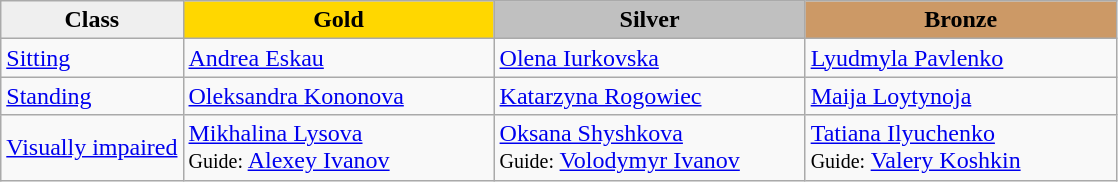<table class="wikitable" style="text-align:left">
<tr align="center">
<td bgcolor=efefef><strong>Class</strong></td>
<td width=200 bgcolor=gold><strong>Gold</strong></td>
<td width=200 bgcolor=silver><strong>Silver</strong></td>
<td width=200 bgcolor=CC9966><strong>Bronze</strong></td>
</tr>
<tr>
<td><a href='#'>Sitting</a></td>
<td><a href='#'>Andrea Eskau</a><br><em></em></td>
<td><a href='#'>Olena Iurkovska</a><br><em></em></td>
<td><a href='#'>Lyudmyla Pavlenko</a><br><em></em></td>
</tr>
<tr>
<td><a href='#'>Standing</a></td>
<td><a href='#'>Oleksandra Kononova</a><br><em></em></td>
<td><a href='#'>Katarzyna Rogowiec</a><br><em></em></td>
<td><a href='#'>Maija Loytynoja</a><br><em></em></td>
</tr>
<tr>
<td><a href='#'>Visually impaired</a></td>
<td><a href='#'>Mikhalina Lysova</a><br><small>Guide:</small> <a href='#'>Alexey Ivanov</a><br><em></em></td>
<td><a href='#'>Oksana Shyshkova</a><br><small>Guide:</small> <a href='#'>Volodymyr Ivanov</a><br><em></em></td>
<td><a href='#'>Tatiana Ilyuchenko</a><br><small>Guide:</small> <a href='#'>Valery Koshkin</a><br><em></em></td>
</tr>
</table>
